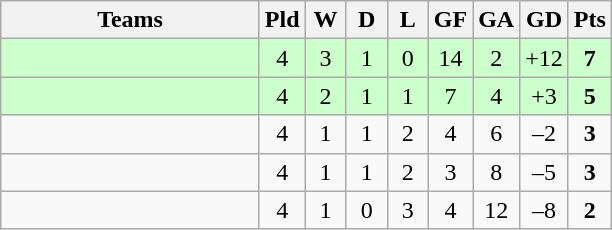<table class="wikitable" style="text-align: center;">
<tr>
<th width=165>Teams</th>
<th width=20>Pld</th>
<th width=20>W</th>
<th width=20>D</th>
<th width=20>L</th>
<th width=20>GF</th>
<th width=20>GA</th>
<th width=20>GD</th>
<th width=20>Pts</th>
</tr>
<tr align=center style="background:#ccffcc;">
<td style="text-align:left;"></td>
<td>4</td>
<td>3</td>
<td>1</td>
<td>0</td>
<td>14</td>
<td>2</td>
<td>+12</td>
<td><strong>7</strong></td>
</tr>
<tr align=center style="background:#ccffcc;">
<td style="text-align:left;"></td>
<td>4</td>
<td>2</td>
<td>1</td>
<td>1</td>
<td>7</td>
<td>4</td>
<td>+3</td>
<td><strong>5</strong></td>
</tr>
<tr align=center>
<td style="text-align:left;"></td>
<td>4</td>
<td>1</td>
<td>1</td>
<td>2</td>
<td>4</td>
<td>6</td>
<td>–2</td>
<td><strong>3</strong></td>
</tr>
<tr align=center>
<td style="text-align:left;"></td>
<td>4</td>
<td>1</td>
<td>1</td>
<td>2</td>
<td>3</td>
<td>8</td>
<td>–5</td>
<td><strong>3</strong></td>
</tr>
<tr align=center>
<td style="text-align:left;"></td>
<td>4</td>
<td>1</td>
<td>0</td>
<td>3</td>
<td>4</td>
<td>12</td>
<td>–8</td>
<td><strong>2</strong></td>
</tr>
</table>
